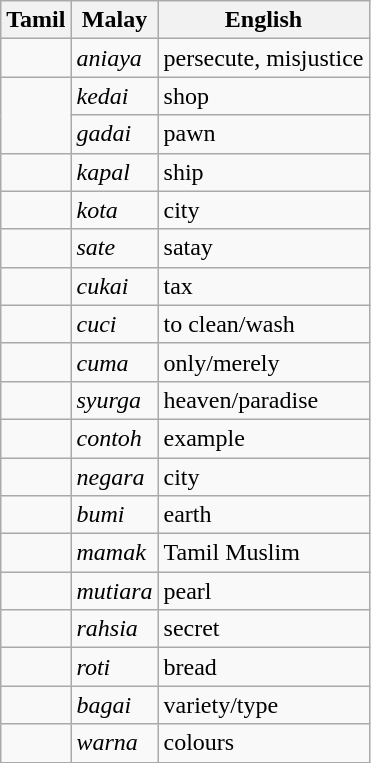<table class="wikitable">
<tr>
<th>Tamil</th>
<th>Malay</th>
<th>English</th>
</tr>
<tr>
<td><br></td>
<td><em>aniaya</em></td>
<td>persecute, misjustice</td>
</tr>
<tr>
<td rowspan="2"><br></td>
<td><em>kedai</em></td>
<td>shop</td>
</tr>
<tr>
<td><em>gadai</em></td>
<td>pawn</td>
</tr>
<tr>
<td><br></td>
<td><em>kapal</em></td>
<td>ship</td>
</tr>
<tr>
<td><br></td>
<td><em>kota</em></td>
<td>city</td>
</tr>
<tr>
<td><br></td>
<td><em>sate</em></td>
<td>satay</td>
</tr>
<tr>
<td><br></td>
<td><em>cukai</em></td>
<td>tax</td>
</tr>
<tr>
<td><br></td>
<td><em>cuci</em></td>
<td>to clean/wash</td>
</tr>
<tr>
<td><br></td>
<td><em>cuma</em></td>
<td>only/merely</td>
</tr>
<tr>
<td><br></td>
<td><em>syurga</em></td>
<td>heaven/paradise</td>
</tr>
<tr>
<td><br></td>
<td><em>contoh</em></td>
<td>example</td>
</tr>
<tr>
<td><br></td>
<td><em>negara</em></td>
<td>city</td>
</tr>
<tr>
<td><br></td>
<td><em>bumi</em></td>
<td>earth</td>
</tr>
<tr>
<td><br></td>
<td><em>mamak</em></td>
<td>Tamil Muslim</td>
</tr>
<tr>
<td><br></td>
<td><em>mutiara</em></td>
<td>pearl</td>
</tr>
<tr>
<td><br></td>
<td><em>rahsia</em></td>
<td>secret</td>
</tr>
<tr>
<td><br></td>
<td><em>roti</em></td>
<td>bread</td>
</tr>
<tr>
<td><br></td>
<td><em>bagai</em></td>
<td>variety/type</td>
</tr>
<tr>
<td><br></td>
<td><em>warna</em></td>
<td>colours</td>
</tr>
</table>
